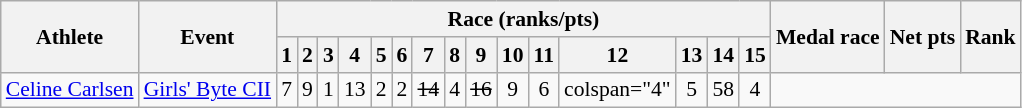<table class="wikitable" style="font-size:90%; text-align:center;">
<tr>
<th rowspan="2">Athlete</th>
<th rowspan="2">Event</th>
<th colspan="15">Race (ranks/pts)</th>
<th rowspan="2">Medal race</th>
<th rowspan="2">Net pts</th>
<th rowspan="2">Rank</th>
</tr>
<tr>
<th>1</th>
<th>2</th>
<th>3</th>
<th>4</th>
<th>5</th>
<th>6</th>
<th>7</th>
<th>8</th>
<th>9</th>
<th>10</th>
<th>11</th>
<th>12</th>
<th>13</th>
<th>14</th>
<th>15</th>
</tr>
<tr>
<td style="text-align:left;"><a href='#'>Celine Carlsen</a></td>
<td><a href='#'>Girls' Byte CII</a></td>
<td>7</td>
<td>9</td>
<td>1</td>
<td>13</td>
<td>2</td>
<td>2</td>
<td><s>14</s></td>
<td>4</td>
<td><s>16</s></td>
<td>9</td>
<td>6</td>
<td>colspan="4" </td>
<td>5</td>
<td>58</td>
<td>4</td>
</tr>
</table>
